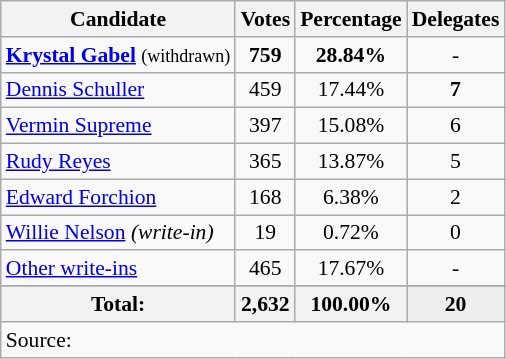<table class="wikitable sortable tpl-blanktable" style="font-size:90%;text-align:center;">
<tr>
<th rowspan="2">Candidate</th>
<th rowspan="2">Votes</th>
<th rowspan="2">Percentage</th>
<th rowspan="2">Delegates</th>
</tr>
<tr>
</tr>
<tr>
<td style="text-align:left;"><strong><a href='#'>Krystal Gabel</a></strong> <small>(withdrawn)</small></td>
<td><strong>759</strong></td>
<td><strong>28.84%</strong></td>
<td>-</td>
</tr>
<tr>
<td style="text-align:left;"><a href='#'>Dennis Schuller</a></td>
<td>459</td>
<td>17.44%</td>
<td><strong>7</strong></td>
</tr>
<tr>
<td style="text-align:left;"><a href='#'>Vermin Supreme</a></td>
<td>397</td>
<td>15.08%</td>
<td>6</td>
</tr>
<tr>
<td style="text-align:left;"><a href='#'>Rudy Reyes</a></td>
<td>365</td>
<td>13.87%</td>
<td>5</td>
</tr>
<tr>
<td style="text-align:left;"><a href='#'>Edward Forchion</a></td>
<td>168</td>
<td>6.38%</td>
<td>2</td>
</tr>
<tr>
<td style="text-align:left;"><a href='#'>Willie Nelson</a> <em>(write-in)</em></td>
<td>19</td>
<td>0.72%</td>
<td>0</td>
</tr>
<tr>
<td style="text-align:left;"><a href='#'>Other write-ins</a></td>
<td>465</td>
<td>17.67%</td>
<td>-</td>
</tr>
<tr>
</tr>
<tr style="background:#eee;">
<th>Total:</th>
<th>2,632</th>
<th>100.00%</th>
<td><strong>20</strong></td>
</tr>
<tr>
<td colspan="6" style="text-align:left;">Source:</td>
</tr>
</table>
